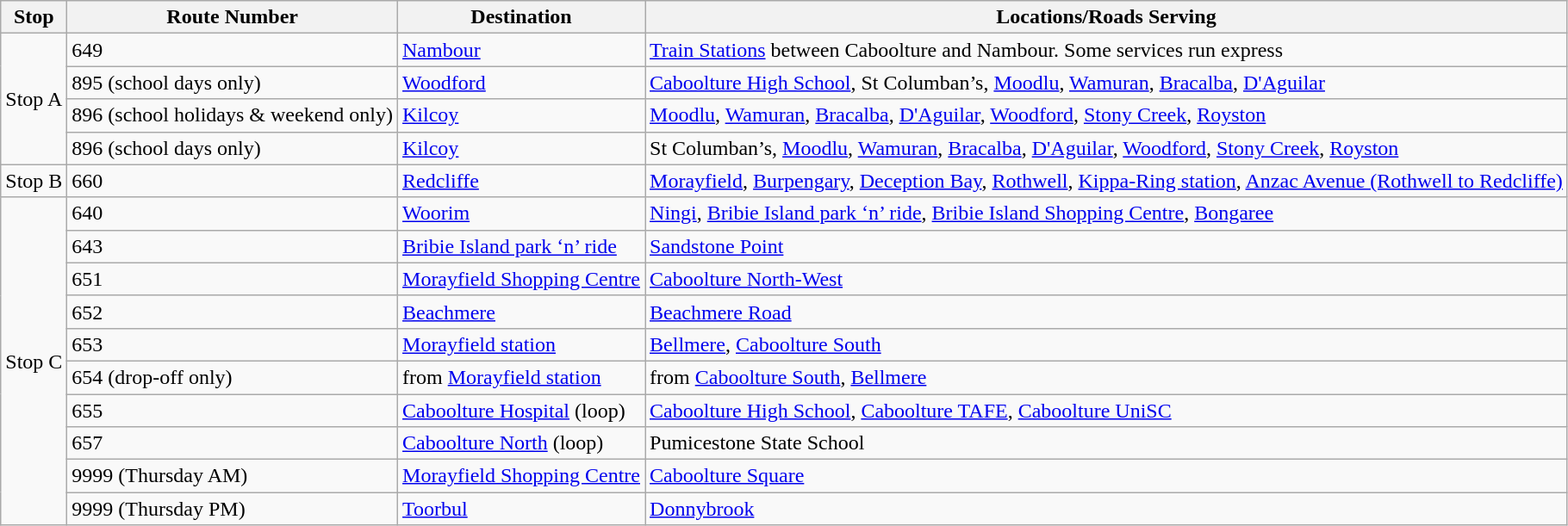<table class="wikitable">
<tr>
<th>Stop</th>
<th>Route Number</th>
<th>Destination</th>
<th>Locations/Roads Serving</th>
</tr>
<tr>
<td rowspan="4">Stop A</td>
<td>649</td>
<td><a href='#'>Nambour</a></td>
<td><a href='#'>Train Stations</a> between Caboolture and Nambour. Some services run express</td>
</tr>
<tr>
<td>895 (school days only)</td>
<td><a href='#'>Woodford</a></td>
<td><a href='#'>Caboolture High School</a>, St Columban’s, <a href='#'>Moodlu</a>, <a href='#'>Wamuran</a>, <a href='#'>Bracalba</a>, <a href='#'>D'Aguilar</a></td>
</tr>
<tr>
<td>896 (school holidays & weekend only)</td>
<td><a href='#'>Kilcoy</a></td>
<td><a href='#'>Moodlu</a>, <a href='#'>Wamuran</a>, <a href='#'>Bracalba</a>, <a href='#'>D'Aguilar</a>, <a href='#'>Woodford</a>, <a href='#'>Stony Creek</a>, <a href='#'>Royston</a></td>
</tr>
<tr>
<td>896 (school days only)</td>
<td><a href='#'>Kilcoy</a></td>
<td>St Columban’s, <a href='#'>Moodlu</a>, <a href='#'>Wamuran</a>, <a href='#'>Bracalba</a>, <a href='#'>D'Aguilar</a>, <a href='#'>Woodford</a>, <a href='#'>Stony Creek</a>, <a href='#'>Royston</a></td>
</tr>
<tr>
<td>Stop B</td>
<td>660</td>
<td><a href='#'>Redcliffe</a></td>
<td><a href='#'>Morayfield</a>, <a href='#'>Burpengary</a>, <a href='#'>Deception Bay</a>, <a href='#'>Rothwell</a>, <a href='#'>Kippa-Ring station</a>, <a href='#'>Anzac Avenue (Rothwell to Redcliffe)</a></td>
</tr>
<tr>
<td rowspan="10">Stop C</td>
<td>640</td>
<td><a href='#'>Woorim</a></td>
<td><a href='#'>Ningi</a>, <a href='#'>Bribie Island park ‘n’ ride</a>, <a href='#'>Bribie Island Shopping Centre</a>, <a href='#'>Bongaree</a></td>
</tr>
<tr>
<td>643</td>
<td><a href='#'>Bribie Island park ‘n’ ride</a></td>
<td><a href='#'>Sandstone Point</a></td>
</tr>
<tr>
<td>651</td>
<td><a href='#'>Morayfield Shopping Centre</a></td>
<td><a href='#'>Caboolture North-West</a></td>
</tr>
<tr>
<td>652</td>
<td><a href='#'>Beachmere</a></td>
<td><a href='#'>Beachmere Road</a></td>
</tr>
<tr>
<td>653</td>
<td><a href='#'>Morayfield station</a></td>
<td><a href='#'>Bellmere</a>, <a href='#'>Caboolture South</a></td>
</tr>
<tr>
<td>654 (drop-off only)</td>
<td>from <a href='#'>Morayfield station</a></td>
<td>from <a href='#'>Caboolture South</a>, <a href='#'>Bellmere</a></td>
</tr>
<tr>
<td>655</td>
<td><a href='#'>Caboolture Hospital</a> (loop)</td>
<td><a href='#'>Caboolture High School</a>, <a href='#'>Caboolture TAFE</a>, <a href='#'>Caboolture UniSC</a></td>
</tr>
<tr>
<td>657</td>
<td><a href='#'>Caboolture North</a> (loop)</td>
<td>Pumicestone State School</td>
</tr>
<tr>
<td>9999 (Thursday AM)</td>
<td><a href='#'>Morayfield Shopping Centre</a></td>
<td><a href='#'>Caboolture Square</a></td>
</tr>
<tr>
<td>9999 (Thursday PM)</td>
<td><a href='#'>Toorbul</a></td>
<td><a href='#'>Donnybrook</a></td>
</tr>
</table>
